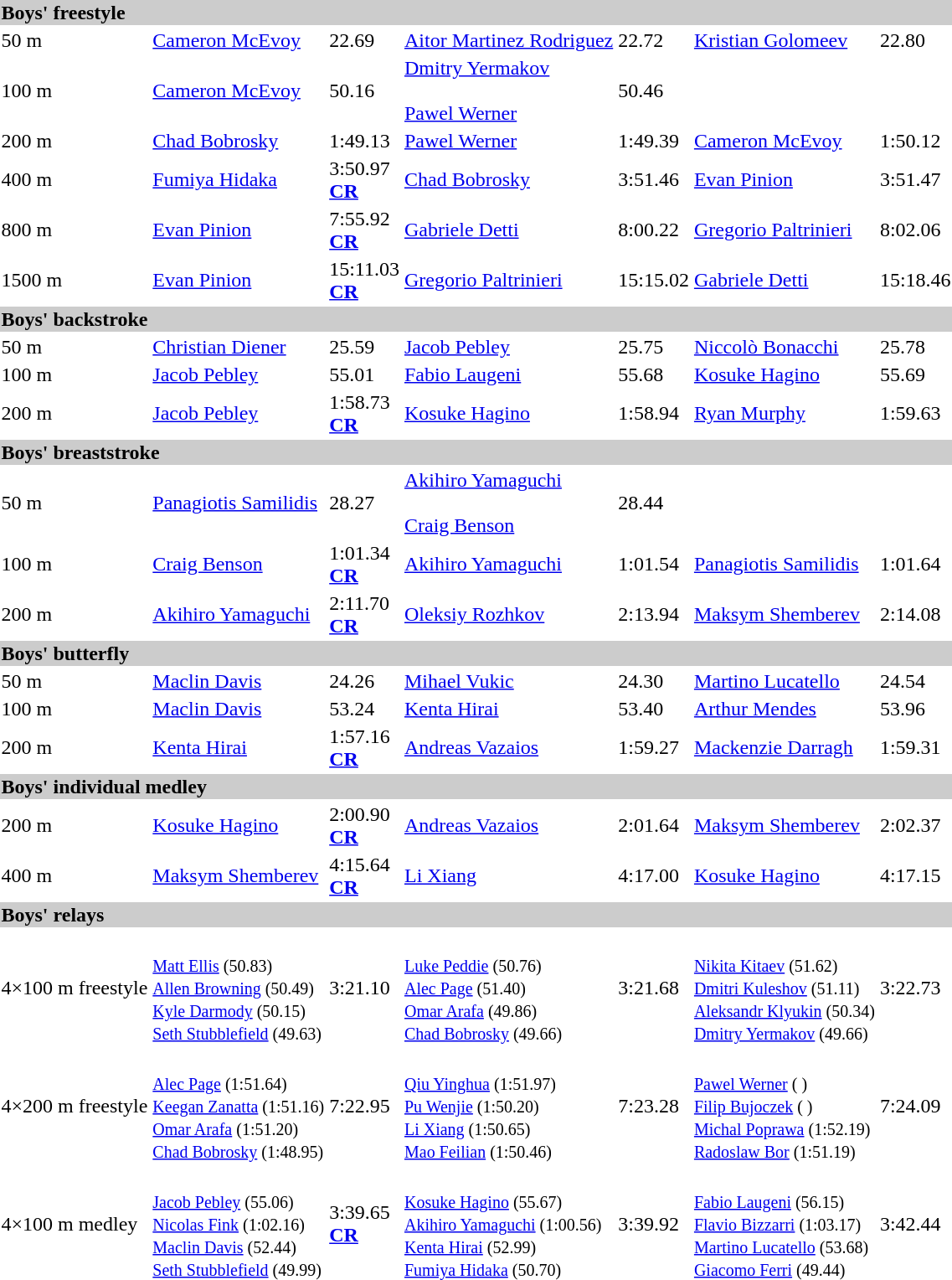<table>
<tr bgcolor="#cccccc">
<td colspan=7><strong>Boys' freestyle</strong></td>
</tr>
<tr>
<td>50 m</td>
<td><a href='#'>Cameron McEvoy</a><br><small></small></td>
<td>22.69</td>
<td><a href='#'>Aitor Martinez Rodriguez</a><br><small></small></td>
<td>22.72</td>
<td><a href='#'>Kristian Golomeev</a><br><small></small></td>
<td>22.80</td>
</tr>
<tr>
<td>100 m</td>
<td><a href='#'>Cameron McEvoy</a><br><small></small></td>
<td>50.16</td>
<td><a href='#'>Dmitry Yermakov</a><br><small></small><br> <a href='#'>Pawel Werner</a><br><small></small></td>
<td>50.46</td>
<td></td>
<td></td>
</tr>
<tr>
<td>200 m</td>
<td><a href='#'>Chad Bobrosky</a><br><small></small></td>
<td>1:49.13</td>
<td><a href='#'>Pawel Werner</a><br><small></small></td>
<td>1:49.39</td>
<td><a href='#'>Cameron McEvoy</a><br><small></small></td>
<td>1:50.12</td>
</tr>
<tr>
<td>400 m</td>
<td><a href='#'>Fumiya Hidaka</a>  <br><small></small></td>
<td>3:50.97<br><strong><a href='#'>CR</a></strong></td>
<td><a href='#'>Chad Bobrosky</a><br><small></small></td>
<td>3:51.46</td>
<td><a href='#'>Evan Pinion</a><br><small></small></td>
<td>3:51.47</td>
</tr>
<tr>
<td>800 m</td>
<td><a href='#'>Evan Pinion</a>  <br><small></small></td>
<td>7:55.92<br><strong><a href='#'>CR</a></strong></td>
<td><a href='#'>Gabriele Detti</a><br><small></small></td>
<td>8:00.22</td>
<td><a href='#'>Gregorio Paltrinieri</a><br><small></small></td>
<td>8:02.06</td>
</tr>
<tr>
<td>1500 m</td>
<td><a href='#'>Evan Pinion</a>  <br><small></small></td>
<td>15:11.03<br><strong><a href='#'>CR</a></strong></td>
<td><a href='#'>Gregorio Paltrinieri</a><br><small></small></td>
<td>15:15.02</td>
<td><a href='#'>Gabriele Detti</a><br><small></small></td>
<td>15:18.46</td>
</tr>
<tr bgcolor="#cccccc">
<td colspan=7><strong>Boys' backstroke</strong></td>
</tr>
<tr>
<td>50 m</td>
<td><a href='#'>Christian Diener</a>  <br><small></small></td>
<td>25.59</td>
<td><a href='#'>Jacob Pebley</a>  <br><small></small></td>
<td>25.75</td>
<td><a href='#'>Niccolò Bonacchi</a><br><small></small></td>
<td>25.78</td>
</tr>
<tr>
<td>100 m</td>
<td><a href='#'>Jacob Pebley</a>  <br><small></small></td>
<td>55.01</td>
<td><a href='#'>Fabio Laugeni</a><br><small></small></td>
<td>55.68</td>
<td><a href='#'>Kosuke Hagino</a><br><small></small></td>
<td>55.69</td>
</tr>
<tr>
<td>200 m</td>
<td><a href='#'>Jacob Pebley</a>  <br><small></small></td>
<td>1:58.73 <br><strong><a href='#'>CR</a></strong></td>
<td><a href='#'>Kosuke Hagino</a><br><small></small></td>
<td>1:58.94</td>
<td><a href='#'>Ryan Murphy</a><br><small></small></td>
<td>1:59.63</td>
</tr>
<tr bgcolor="#cccccc">
<td colspan=7><strong>Boys' breaststroke</strong></td>
</tr>
<tr>
<td>50 m</td>
<td><a href='#'>Panagiotis Samilidis</a>  <br><small></small></td>
<td>28.27</td>
<td><a href='#'>Akihiro Yamaguchi</a><br><small></small><br><a href='#'>Craig Benson</a>  <br><small></small></td>
<td>28.44</td>
<td><br><small></small></td>
<td></td>
</tr>
<tr>
<td>100 m</td>
<td><a href='#'>Craig Benson</a>  <br><small></small></td>
<td>1:01.34<br><strong><a href='#'>CR</a></strong></td>
<td><a href='#'>Akihiro Yamaguchi</a><br><small></small></td>
<td>1:01.54</td>
<td><a href='#'>Panagiotis Samilidis</a>  <br><small></small></td>
<td>1:01.64</td>
</tr>
<tr>
<td>200 m</td>
<td><a href='#'>Akihiro Yamaguchi</a><br><small></small></td>
<td>2:11.70<br><strong><a href='#'>CR</a></strong></td>
<td><a href='#'>Oleksiy Rozhkov</a><br><small></small></td>
<td>2:13.94</td>
<td><a href='#'>Maksym Shemberev</a>  <br><small></small></td>
<td>2:14.08</td>
</tr>
<tr bgcolor="#cccccc">
<td colspan=7><strong>Boys' butterfly</strong></td>
</tr>
<tr>
<td>50 m</td>
<td><a href='#'>Maclin Davis</a>  <br><small></small></td>
<td>24.26</td>
<td><a href='#'>Mihael Vukic</a><br><small></small></td>
<td>24.30</td>
<td><a href='#'>Martino Lucatello</a><br><small></small></td>
<td>24.54</td>
</tr>
<tr>
<td>100 m</td>
<td><a href='#'>Maclin Davis</a>  <br><small></small></td>
<td>53.24</td>
<td><a href='#'>Kenta Hirai</a><br><small></small></td>
<td>53.40</td>
<td><a href='#'>Arthur Mendes</a><br><small></small></td>
<td>53.96</td>
</tr>
<tr>
<td>200 m</td>
<td><a href='#'>Kenta Hirai</a><br><small></small></td>
<td>1:57.16<br><strong><a href='#'>CR</a></strong></td>
<td><a href='#'>Andreas Vazaios</a><br><small></small></td>
<td>1:59.27</td>
<td><a href='#'>Mackenzie Darragh</a>  <br><small></small></td>
<td>1:59.31</td>
</tr>
<tr bgcolor="#cccccc">
<td colspan=7><strong>Boys' individual medley</strong></td>
</tr>
<tr>
<td>200 m</td>
<td><a href='#'>Kosuke Hagino</a>  <br><small></small></td>
<td>2:00.90<br><strong><a href='#'>CR</a></strong></td>
<td><a href='#'>Andreas Vazaios</a><br><small></small></td>
<td>2:01.64</td>
<td><a href='#'>Maksym Shemberev</a>  <br><small></small></td>
<td>2:02.37</td>
</tr>
<tr>
<td>400 m</td>
<td><a href='#'>Maksym Shemberev</a>  <br><small></small></td>
<td>4:15.64<br><strong><a href='#'>CR</a></strong></td>
<td><a href='#'>Li Xiang</a><br><small></small></td>
<td>4:17.00</td>
<td><a href='#'>Kosuke Hagino</a>  <br><small></small></td>
<td>4:17.15</td>
</tr>
<tr bgcolor="#cccccc">
<td colspan=7><strong>Boys' relays</strong></td>
</tr>
<tr>
<td>4×100 m freestyle</td>
<td><br><small><a href='#'>Matt Ellis</a> (50.83)<br><a href='#'>Allen Browning</a> (50.49)<br><a href='#'>Kyle Darmody</a> (50.15)<br><a href='#'>Seth Stubblefield</a> (49.63)  </small></td>
<td>3:21.10</td>
<td><br><small><a href='#'>Luke Peddie</a> (50.76)<br><a href='#'>Alec Page</a> (51.40)<br><a href='#'>Omar Arafa</a> (49.86)<br><a href='#'>Chad Bobrosky</a> (49.66)  </small></td>
<td>3:21.68</td>
<td><br><small><a href='#'>Nikita Kitaev</a> (51.62)<br><a href='#'>Dmitri Kuleshov</a> (51.11)<br><a href='#'>Aleksandr Klyukin</a> (50.34)<br><a href='#'>Dmitry Yermakov</a> (49.66)  </small></td>
<td>3:22.73</td>
</tr>
<tr>
<td>4×200 m freestyle</td>
<td><br><small><a href='#'>Alec Page</a> (1:51.64)<br><a href='#'>Keegan Zanatta</a> (1:51.16)<br><a href='#'>Omar Arafa</a> (1:51.20)<br><a href='#'>Chad Bobrosky</a> (1:48.95)  </small></td>
<td>7:22.95</td>
<td><br><small><a href='#'>Qiu Yinghua</a> (1:51.97)<br><a href='#'>Pu Wenjie</a> (1:50.20)<br><a href='#'>Li Xiang</a> (1:50.65)<br><a href='#'>Mao Feilian</a> (1:50.46)  </small></td>
<td>7:23.28</td>
<td><br><small><a href='#'>Pawel Werner</a> ( )<br><a href='#'>Filip Bujoczek</a> ( )<br><a href='#'>Michal Poprawa</a> (1:52.19)<br><a href='#'>Radoslaw Bor</a> (1:51.19)  </small></td>
<td>7:24.09</td>
</tr>
<tr>
<td>4×100 m medley</td>
<td><br><small><a href='#'>Jacob Pebley</a> (55.06)<br><a href='#'>Nicolas Fink</a> (1:02.16)<br><a href='#'>Maclin Davis</a> (52.44)<br><a href='#'>Seth Stubblefield</a> (49.99)  </small></td>
<td>3:39.65<br><strong><a href='#'>CR</a></strong></td>
<td><br><small><a href='#'>Kosuke Hagino</a> (55.67)<br><a href='#'>Akihiro Yamaguchi</a> (1:00.56)<br><a href='#'>Kenta Hirai</a> (52.99)<br><a href='#'>Fumiya Hidaka</a> (50.70)  </small></td>
<td>3:39.92</td>
<td><br><small><a href='#'>Fabio Laugeni</a> (56.15)<br><a href='#'>Flavio Bizzarri</a> (1:03.17)<br><a href='#'>Martino Lucatello</a> (53.68)<br><a href='#'>Giacomo Ferri</a> (49.44)  </small></td>
<td>3:42.44</td>
</tr>
</table>
